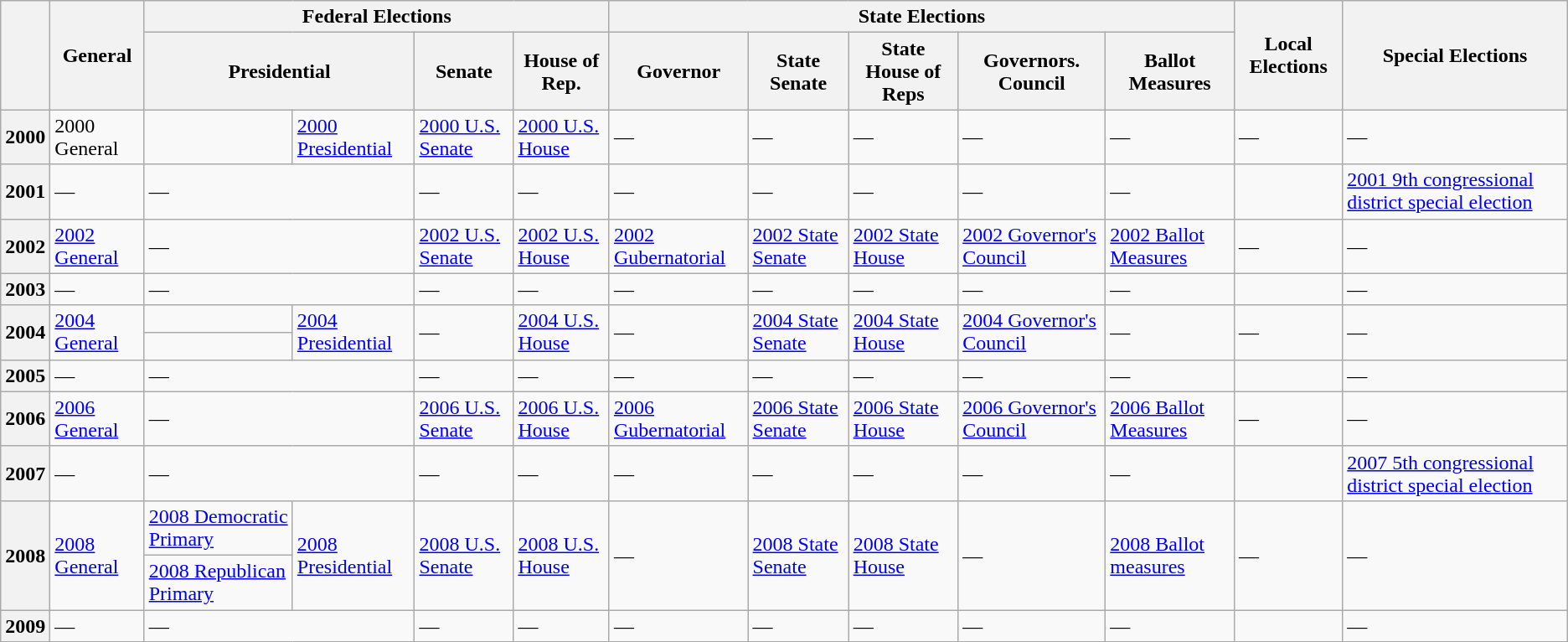<table class="wikitable">
<tr>
<th rowspan="2"></th>
<th rowspan="2">General</th>
<th colspan="4">Federal Elections</th>
<th colspan=5>State Elections</th>
<th rowspan="2">Local Elections</th>
<th rowspan="2">Special Elections</th>
</tr>
<tr>
<th colspan="2">Presidential</th>
<th>Senate</th>
<th>House of Rep.</th>
<th>Governor</th>
<th>State Senate</th>
<th>State House of Reps</th>
<th>Governors. Council</th>
<th>Ballot Measures</th>
</tr>
<tr>
<th>2000</th>
<td>2000 General</td>
<td></td>
<td><a href='#'>2000 Presidential</a></td>
<td><a href='#'>2000 U.S. Senate</a></td>
<td><a href='#'>2000 U.S. House</a></td>
<td>—</td>
<td>—</td>
<td>—</td>
<td>—</td>
<td>—</td>
<td>—</td>
<td>—</td>
</tr>
<tr>
<th>2001</th>
<td>—</td>
<td colspan="2">—</td>
<td>—</td>
<td>—</td>
<td>—</td>
<td>—</td>
<td>—</td>
<td>—</td>
<td>—</td>
<td></td>
<td><a href='#'>2001 9th congressional district special election</a></td>
</tr>
<tr>
<th>2002</th>
<td><a href='#'>2002 General</a></td>
<td colspan="2">—</td>
<td><a href='#'>2002 U.S. Senate</a></td>
<td><a href='#'>2002 U.S. House</a></td>
<td><a href='#'>2002 Gubernatorial</a></td>
<td><a href='#'>2002 State Senate</a></td>
<td><a href='#'>2002 State House</a></td>
<td><a href='#'>2002 Governor's Council</a></td>
<td><a href='#'>2002 Ballot Measures</a></td>
<td>—</td>
<td>—</td>
</tr>
<tr>
<th>2003</th>
<td>—</td>
<td colspan="2">—</td>
<td>—</td>
<td>—</td>
<td>—</td>
<td>—</td>
<td>—</td>
<td>—</td>
<td>—</td>
<td></td>
<td>—</td>
</tr>
<tr>
<th rowspan="2">2004</th>
<td rowspan="2"><a href='#'>2004 General</a></td>
<td></td>
<td rowspan="2"><a href='#'>2004 Presidential</a></td>
<td rowspan="2">—</td>
<td rowspan="2"><a href='#'>2004 U.S. House</a></td>
<td rowspan="2">—</td>
<td rowspan="2"><a href='#'>2004 State Senate</a></td>
<td rowspan="2"><a href='#'>2004 State House</a></td>
<td rowspan="2"><a href='#'>2004 Governor's Council</a></td>
<td rowspan="2">—</td>
<td rowspan="2">—</td>
<td rowspan="2">—</td>
</tr>
<tr>
<td></td>
</tr>
<tr>
<th>2005</th>
<td>—</td>
<td colspan="2">—</td>
<td>—</td>
<td>—</td>
<td>—</td>
<td>—</td>
<td>—</td>
<td>—</td>
<td>—</td>
<td></td>
<td>—</td>
</tr>
<tr>
<th>2006</th>
<td><a href='#'>2006 General</a></td>
<td colspan="2">—</td>
<td><a href='#'>2006 U.S. Senate</a></td>
<td><a href='#'>2006 U.S. House</a></td>
<td><a href='#'>2006 Gubernatorial</a></td>
<td><a href='#'>2006 State Senate</a></td>
<td><a href='#'>2006 State House</a></td>
<td><a href='#'>2006 Governor's Council</a></td>
<td><a href='#'>2006 Ballot Measures</a></td>
<td>—</td>
<td>—</td>
</tr>
<tr>
<th>2007</th>
<td>—</td>
<td colspan="2">—</td>
<td>—</td>
<td>—</td>
<td>—</td>
<td>—</td>
<td>—</td>
<td>—</td>
<td>—</td>
<td></td>
<td><a href='#'>2007 5th congressional district special election</a></td>
</tr>
<tr>
<th rowspan="2">2008</th>
<td rowspan="2"><a href='#'>2008 General</a></td>
<td><a href='#'>2008 Democratic Primary</a></td>
<td rowspan="2"><a href='#'>2008 Presidential</a></td>
<td rowspan="2"><a href='#'>2008 U.S. Senate</a></td>
<td rowspan="2"><a href='#'>2008 U.S. House</a></td>
<td rowspan="2">—</td>
<td rowspan="2"><a href='#'>2008 State Senate</a></td>
<td rowspan="2"><a href='#'>2008 State House</a></td>
<td rowspan="2">—</td>
<td rowspan="2"><a href='#'>2008 Ballot measures</a></td>
<td rowspan="2">—</td>
<td rowspan="2">—</td>
</tr>
<tr>
<td><a href='#'>2008 Republican Primary</a></td>
</tr>
<tr>
<th>2009</th>
<td>—</td>
<td colspan="2">—</td>
<td>—</td>
<td>—</td>
<td>—</td>
<td>—</td>
<td>—</td>
<td>—</td>
<td>—</td>
<td></td>
<td>—</td>
</tr>
</table>
